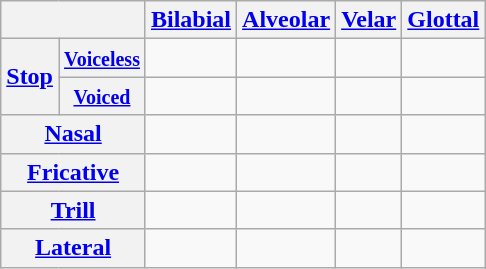<table class="wikitable" style="text-align: center;">
<tr>
<th colspan="2"></th>
<th><a href='#'>Bilabial</a></th>
<th><a href='#'>Alveolar</a></th>
<th><a href='#'>Velar</a></th>
<th><a href='#'>Glottal</a></th>
</tr>
<tr>
<th rowspan="2"><a href='#'>Stop</a></th>
<th><small><a href='#'>Voiceless</a></small></th>
<td></td>
<td></td>
<td></td>
<td></td>
</tr>
<tr>
<th><small><a href='#'>Voiced</a></small></th>
<td></td>
<td></td>
<td></td>
<td></td>
</tr>
<tr>
<th colspan="2"><a href='#'>Nasal</a></th>
<td></td>
<td></td>
<td></td>
<td></td>
</tr>
<tr>
<th colspan="2"><a href='#'>Fricative</a></th>
<td></td>
<td></td>
<td></td>
<td></td>
</tr>
<tr>
<th colspan="2"><a href='#'>Trill</a></th>
<td></td>
<td></td>
<td></td>
<td></td>
</tr>
<tr>
<th colspan="2"><a href='#'>Lateral</a></th>
<td></td>
<td></td>
<td></td>
<td></td>
</tr>
</table>
